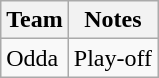<table class="wikitable">
<tr>
<th>Team</th>
<th>Notes</th>
</tr>
<tr>
<td>Odda</td>
<td>Play-off</td>
</tr>
</table>
